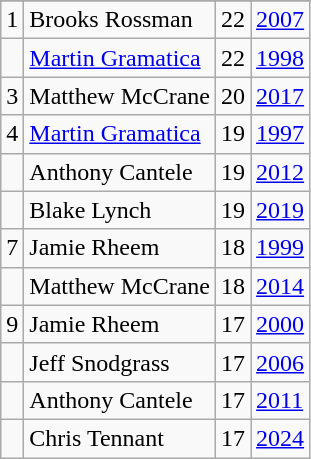<table class="wikitable">
<tr>
</tr>
<tr>
<td>1</td>
<td>Brooks Rossman</td>
<td>22</td>
<td><a href='#'>2007</a></td>
</tr>
<tr>
<td></td>
<td><a href='#'>Martin Gramatica</a></td>
<td>22</td>
<td><a href='#'>1998</a></td>
</tr>
<tr>
<td>3</td>
<td>Matthew McCrane</td>
<td>20</td>
<td><a href='#'>2017</a></td>
</tr>
<tr>
<td>4</td>
<td><a href='#'>Martin Gramatica</a></td>
<td>19</td>
<td><a href='#'>1997</a></td>
</tr>
<tr>
<td></td>
<td>Anthony Cantele</td>
<td>19</td>
<td><a href='#'>2012</a></td>
</tr>
<tr>
<td></td>
<td>Blake Lynch</td>
<td>19</td>
<td><a href='#'>2019</a></td>
</tr>
<tr>
<td>7</td>
<td>Jamie Rheem</td>
<td>18</td>
<td><a href='#'>1999</a></td>
</tr>
<tr>
<td></td>
<td>Matthew McCrane</td>
<td>18</td>
<td><a href='#'>2014</a></td>
</tr>
<tr>
<td>9</td>
<td>Jamie Rheem</td>
<td>17</td>
<td><a href='#'>2000</a></td>
</tr>
<tr>
<td></td>
<td>Jeff Snodgrass</td>
<td>17</td>
<td><a href='#'>2006</a></td>
</tr>
<tr>
<td></td>
<td>Anthony Cantele</td>
<td>17</td>
<td><a href='#'>2011</a></td>
</tr>
<tr>
<td></td>
<td>Chris Tennant</td>
<td>17</td>
<td><a href='#'>2024</a></td>
</tr>
</table>
